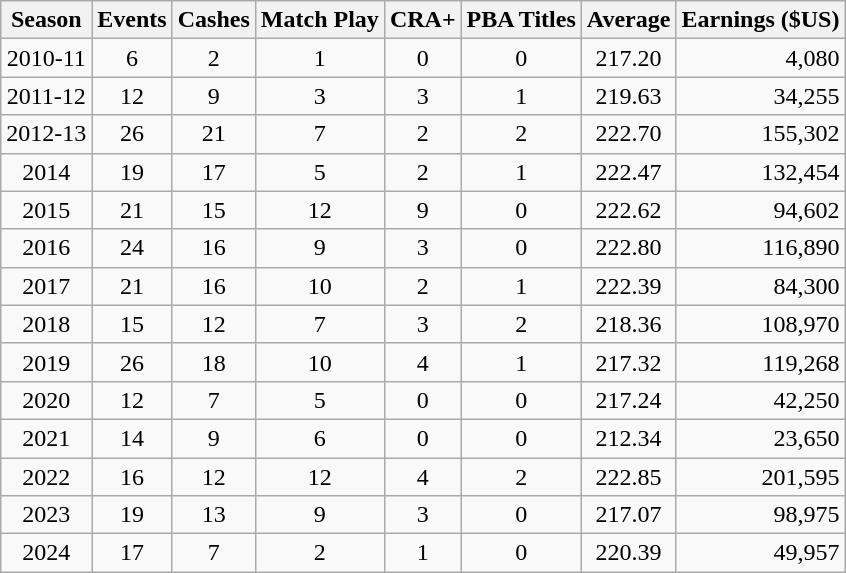<table class="wikitable" style="text-align:center">
<tr>
<th>Season</th>
<th>Events</th>
<th>Cashes</th>
<th>Match Play</th>
<th>CRA+</th>
<th>PBA Titles</th>
<th>Average</th>
<th>Earnings ($US)</th>
</tr>
<tr>
<td>2010-11</td>
<td>6</td>
<td>2</td>
<td>1</td>
<td>0</td>
<td>0</td>
<td>217.20</td>
<td align=right>4,080</td>
</tr>
<tr>
<td>2011-12</td>
<td>12</td>
<td>9</td>
<td>3</td>
<td>3</td>
<td>1</td>
<td>219.63</td>
<td align=right>34,255</td>
</tr>
<tr>
<td>2012-13</td>
<td>26</td>
<td>21</td>
<td>7</td>
<td>2</td>
<td>2</td>
<td>222.70</td>
<td align=right>155,302</td>
</tr>
<tr>
<td>2014</td>
<td>19</td>
<td>17</td>
<td>5</td>
<td>2</td>
<td>1</td>
<td>222.47</td>
<td align=right>132,454</td>
</tr>
<tr>
<td>2015</td>
<td>21</td>
<td>15</td>
<td>12</td>
<td>9</td>
<td>0</td>
<td>222.62</td>
<td align=right>94,602</td>
</tr>
<tr>
<td>2016</td>
<td>24</td>
<td>16</td>
<td>9</td>
<td>3</td>
<td>0</td>
<td>222.80</td>
<td align=right>116,890</td>
</tr>
<tr>
<td>2017</td>
<td>21</td>
<td>16</td>
<td>10</td>
<td>2</td>
<td>1</td>
<td>222.39</td>
<td align=right>84,300</td>
</tr>
<tr>
<td>2018</td>
<td>15</td>
<td>12</td>
<td>7</td>
<td>3</td>
<td>2</td>
<td>218.36</td>
<td align=right>108,970</td>
</tr>
<tr>
<td>2019</td>
<td>26</td>
<td>18</td>
<td>10</td>
<td>4</td>
<td>1</td>
<td>217.32</td>
<td align=right>119,268</td>
</tr>
<tr>
<td>2020</td>
<td>12</td>
<td>7</td>
<td>5</td>
<td>0</td>
<td>0</td>
<td>217.24</td>
<td align=right>42,250</td>
</tr>
<tr>
<td>2021</td>
<td>14</td>
<td>9</td>
<td>6</td>
<td>0</td>
<td>0</td>
<td>212.34</td>
<td align=right>23,650</td>
</tr>
<tr>
<td>2022</td>
<td>16</td>
<td>12</td>
<td>12</td>
<td>4</td>
<td>2</td>
<td>222.85</td>
<td align=right>201,595</td>
</tr>
<tr>
<td>2023</td>
<td>19</td>
<td>13</td>
<td>9</td>
<td>3</td>
<td>0</td>
<td>217.07</td>
<td align=right>98,975</td>
</tr>
<tr>
<td>2024</td>
<td>17</td>
<td>7</td>
<td>2</td>
<td>1</td>
<td>0</td>
<td>220.39</td>
<td align=right>49,957</td>
</tr>
</table>
